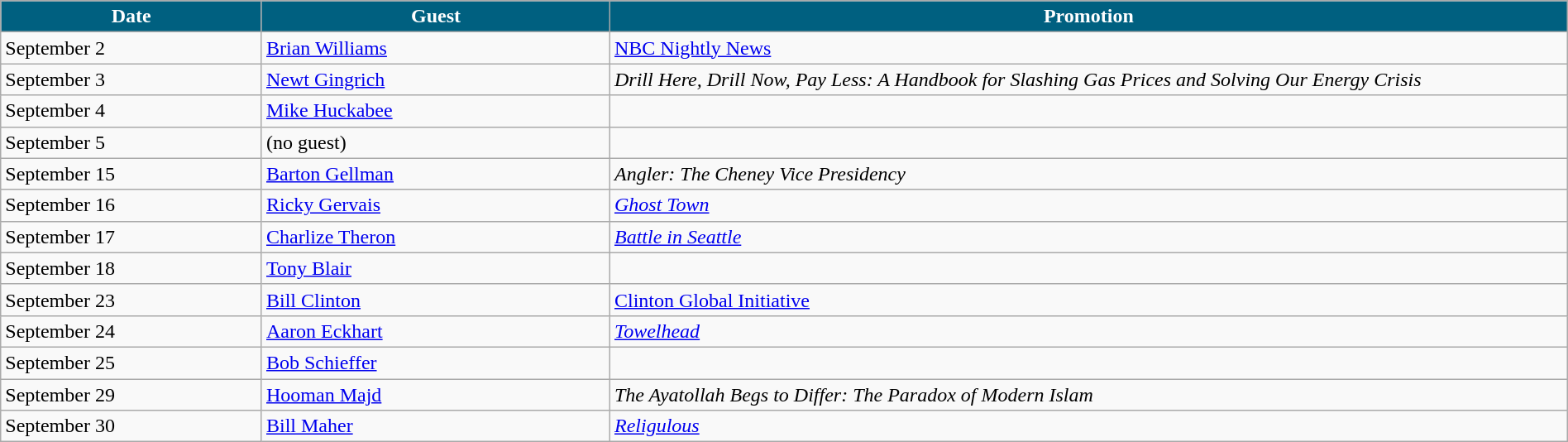<table class="wikitable" width="100%">
<tr>
<th width="15%" style="background:#006080; color:#FFFFFF">Date</th>
<th width="20%" style="background:#006080; color:#FFFFFF">Guest</th>
<th width="55%" style="background:#006080; color:#FFFFFF">Promotion</th>
</tr>
<tr>
<td>September 2</td>
<td><a href='#'>Brian Williams</a></td>
<td><a href='#'>NBC Nightly News</a></td>
</tr>
<tr>
<td>September 3</td>
<td><a href='#'>Newt Gingrich</a></td>
<td><em>Drill Here, Drill Now, Pay Less: A Handbook for Slashing Gas Prices and Solving Our Energy Crisis</em></td>
</tr>
<tr>
<td>September 4</td>
<td><a href='#'>Mike Huckabee</a></td>
<td></td>
</tr>
<tr>
<td>September 5</td>
<td>(no guest)</td>
<td></td>
</tr>
<tr>
<td>September 15</td>
<td><a href='#'>Barton Gellman</a></td>
<td><em>Angler: The Cheney Vice Presidency</em></td>
</tr>
<tr>
<td>September 16</td>
<td><a href='#'>Ricky Gervais</a></td>
<td><em><a href='#'>Ghost Town</a></em></td>
</tr>
<tr>
<td>September 17</td>
<td><a href='#'>Charlize Theron</a></td>
<td><em><a href='#'>Battle in Seattle</a></em></td>
</tr>
<tr>
<td>September 18</td>
<td><a href='#'>Tony Blair</a></td>
<td></td>
</tr>
<tr>
<td>September 23</td>
<td><a href='#'>Bill Clinton</a></td>
<td><a href='#'>Clinton Global Initiative</a></td>
</tr>
<tr>
<td>September 24</td>
<td><a href='#'>Aaron Eckhart</a></td>
<td><em><a href='#'>Towelhead</a></em></td>
</tr>
<tr>
<td>September 25</td>
<td><a href='#'>Bob Schieffer</a></td>
<td></td>
</tr>
<tr>
<td>September 29</td>
<td><a href='#'>Hooman Majd</a></td>
<td><em>The Ayatollah Begs to Differ: The Paradox of Modern Islam</em></td>
</tr>
<tr>
<td>September 30</td>
<td><a href='#'>Bill Maher</a></td>
<td><em><a href='#'>Religulous</a></em></td>
</tr>
</table>
